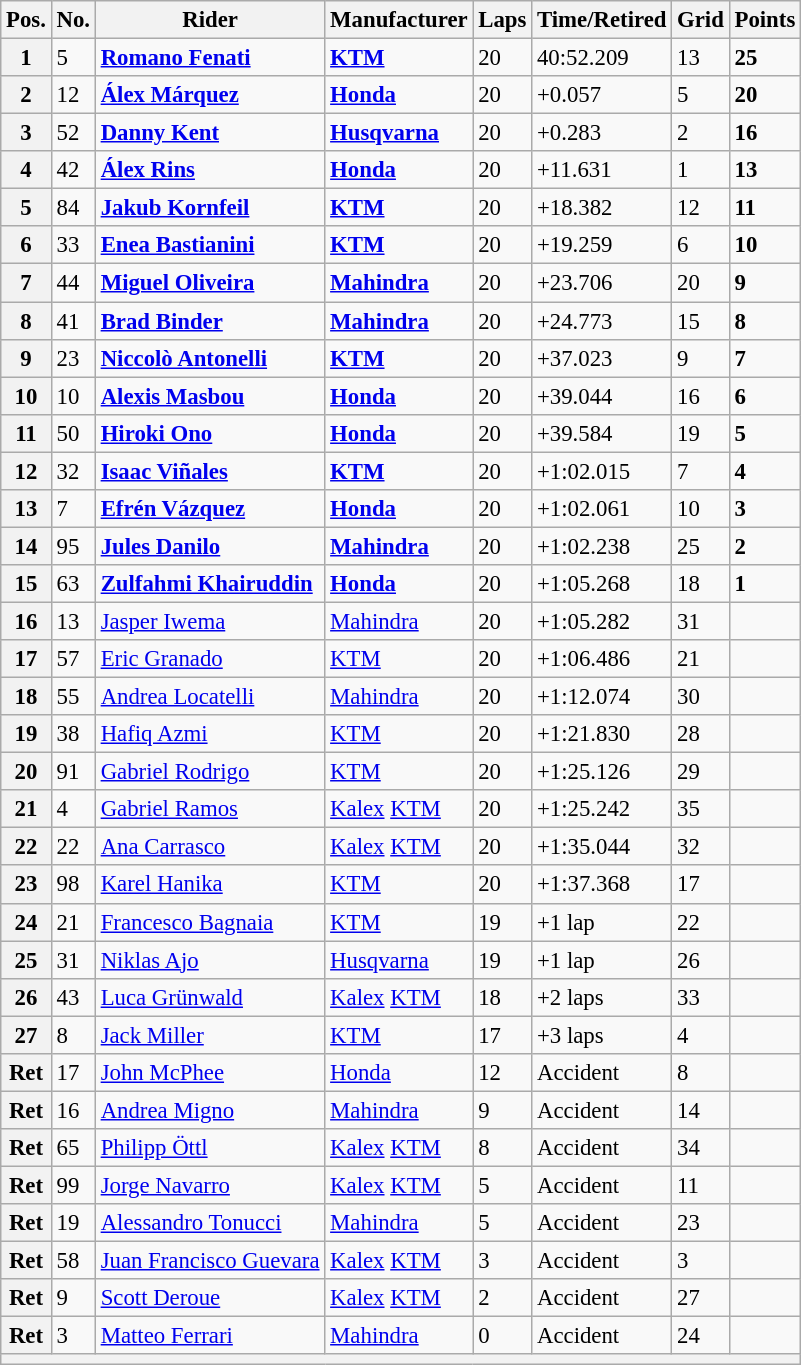<table class="wikitable" style="font-size: 95%;">
<tr>
<th>Pos.</th>
<th>No.</th>
<th>Rider</th>
<th>Manufacturer</th>
<th>Laps</th>
<th>Time/Retired</th>
<th>Grid</th>
<th>Points</th>
</tr>
<tr>
<th>1</th>
<td>5</td>
<td> <strong><a href='#'>Romano Fenati</a></strong></td>
<td><strong><a href='#'>KTM</a></strong></td>
<td>20</td>
<td>40:52.209</td>
<td>13</td>
<td><strong>25</strong></td>
</tr>
<tr>
<th>2</th>
<td>12</td>
<td> <strong><a href='#'>Álex Márquez</a></strong></td>
<td><strong><a href='#'>Honda</a></strong></td>
<td>20</td>
<td>+0.057</td>
<td>5</td>
<td><strong>20</strong></td>
</tr>
<tr>
<th>3</th>
<td>52</td>
<td> <strong><a href='#'>Danny Kent</a></strong></td>
<td><strong><a href='#'>Husqvarna</a></strong></td>
<td>20</td>
<td>+0.283</td>
<td>2</td>
<td><strong>16</strong></td>
</tr>
<tr>
<th>4</th>
<td>42</td>
<td> <strong><a href='#'>Álex Rins</a></strong></td>
<td><strong><a href='#'>Honda</a></strong></td>
<td>20</td>
<td>+11.631</td>
<td>1</td>
<td><strong>13</strong></td>
</tr>
<tr>
<th>5</th>
<td>84</td>
<td> <strong><a href='#'>Jakub Kornfeil</a></strong></td>
<td><strong><a href='#'>KTM</a></strong></td>
<td>20</td>
<td>+18.382</td>
<td>12</td>
<td><strong>11</strong></td>
</tr>
<tr>
<th>6</th>
<td>33</td>
<td> <strong><a href='#'>Enea Bastianini</a></strong></td>
<td><strong><a href='#'>KTM</a></strong></td>
<td>20</td>
<td>+19.259</td>
<td>6</td>
<td><strong>10</strong></td>
</tr>
<tr>
<th>7</th>
<td>44</td>
<td> <strong><a href='#'>Miguel Oliveira</a></strong></td>
<td><strong><a href='#'>Mahindra</a></strong></td>
<td>20</td>
<td>+23.706</td>
<td>20</td>
<td><strong>9</strong></td>
</tr>
<tr>
<th>8</th>
<td>41</td>
<td> <strong><a href='#'>Brad Binder</a></strong></td>
<td><strong><a href='#'>Mahindra</a></strong></td>
<td>20</td>
<td>+24.773</td>
<td>15</td>
<td><strong>8</strong></td>
</tr>
<tr>
<th>9</th>
<td>23</td>
<td> <strong><a href='#'>Niccolò Antonelli</a></strong></td>
<td><strong><a href='#'>KTM</a></strong></td>
<td>20</td>
<td>+37.023</td>
<td>9</td>
<td><strong>7</strong></td>
</tr>
<tr>
<th>10</th>
<td>10</td>
<td> <strong><a href='#'>Alexis Masbou</a></strong></td>
<td><strong><a href='#'>Honda</a></strong></td>
<td>20</td>
<td>+39.044</td>
<td>16</td>
<td><strong>6</strong></td>
</tr>
<tr>
<th>11</th>
<td>50</td>
<td> <strong><a href='#'>Hiroki Ono</a></strong></td>
<td><strong><a href='#'>Honda</a></strong></td>
<td>20</td>
<td>+39.584</td>
<td>19</td>
<td><strong>5</strong></td>
</tr>
<tr>
<th>12</th>
<td>32</td>
<td> <strong><a href='#'>Isaac Viñales</a></strong></td>
<td><strong><a href='#'>KTM</a></strong></td>
<td>20</td>
<td>+1:02.015</td>
<td>7</td>
<td><strong>4</strong></td>
</tr>
<tr>
<th>13</th>
<td>7</td>
<td> <strong><a href='#'>Efrén Vázquez</a></strong></td>
<td><strong><a href='#'>Honda</a></strong></td>
<td>20</td>
<td>+1:02.061</td>
<td>10</td>
<td><strong>3</strong></td>
</tr>
<tr>
<th>14</th>
<td>95</td>
<td> <strong><a href='#'>Jules Danilo</a></strong></td>
<td><strong><a href='#'>Mahindra</a></strong></td>
<td>20</td>
<td>+1:02.238</td>
<td>25</td>
<td><strong>2</strong></td>
</tr>
<tr>
<th>15</th>
<td>63</td>
<td> <strong><a href='#'>Zulfahmi Khairuddin</a></strong></td>
<td><strong><a href='#'>Honda</a></strong></td>
<td>20</td>
<td>+1:05.268</td>
<td>18</td>
<td><strong>1</strong></td>
</tr>
<tr>
<th>16</th>
<td>13</td>
<td> <a href='#'>Jasper Iwema</a></td>
<td><a href='#'>Mahindra</a></td>
<td>20</td>
<td>+1:05.282</td>
<td>31</td>
<td></td>
</tr>
<tr>
<th>17</th>
<td>57</td>
<td> <a href='#'>Eric Granado</a></td>
<td><a href='#'>KTM</a></td>
<td>20</td>
<td>+1:06.486</td>
<td>21</td>
<td></td>
</tr>
<tr>
<th>18</th>
<td>55</td>
<td> <a href='#'>Andrea Locatelli</a></td>
<td><a href='#'>Mahindra</a></td>
<td>20</td>
<td>+1:12.074</td>
<td>30</td>
<td></td>
</tr>
<tr>
<th>19</th>
<td>38</td>
<td> <a href='#'>Hafiq Azmi</a></td>
<td><a href='#'>KTM</a></td>
<td>20</td>
<td>+1:21.830</td>
<td>28</td>
<td></td>
</tr>
<tr>
<th>20</th>
<td>91</td>
<td> <a href='#'>Gabriel Rodrigo</a></td>
<td><a href='#'>KTM</a></td>
<td>20</td>
<td>+1:25.126</td>
<td>29</td>
<td></td>
</tr>
<tr>
<th>21</th>
<td>4</td>
<td> <a href='#'>Gabriel Ramos</a></td>
<td><a href='#'>Kalex</a> <a href='#'>KTM</a></td>
<td>20</td>
<td>+1:25.242</td>
<td>35</td>
<td></td>
</tr>
<tr>
<th>22</th>
<td>22</td>
<td> <a href='#'>Ana Carrasco</a></td>
<td><a href='#'>Kalex</a> <a href='#'>KTM</a></td>
<td>20</td>
<td>+1:35.044</td>
<td>32</td>
<td></td>
</tr>
<tr>
<th>23</th>
<td>98</td>
<td> <a href='#'>Karel Hanika</a></td>
<td><a href='#'>KTM</a></td>
<td>20</td>
<td>+1:37.368</td>
<td>17</td>
<td></td>
</tr>
<tr>
<th>24</th>
<td>21</td>
<td> <a href='#'>Francesco Bagnaia</a></td>
<td><a href='#'>KTM</a></td>
<td>19</td>
<td>+1 lap</td>
<td>22</td>
<td></td>
</tr>
<tr>
<th>25</th>
<td>31</td>
<td> <a href='#'>Niklas Ajo</a></td>
<td><a href='#'>Husqvarna</a></td>
<td>19</td>
<td>+1 lap</td>
<td>26</td>
<td></td>
</tr>
<tr>
<th>26</th>
<td>43</td>
<td> <a href='#'>Luca Grünwald</a></td>
<td><a href='#'>Kalex</a> <a href='#'>KTM</a></td>
<td>18</td>
<td>+2 laps</td>
<td>33</td>
<td></td>
</tr>
<tr>
<th>27</th>
<td>8</td>
<td> <a href='#'>Jack Miller</a></td>
<td><a href='#'>KTM</a></td>
<td>17</td>
<td>+3 laps</td>
<td>4</td>
<td></td>
</tr>
<tr>
<th>Ret</th>
<td>17</td>
<td> <a href='#'>John McPhee</a></td>
<td><a href='#'>Honda</a></td>
<td>12</td>
<td>Accident</td>
<td>8</td>
<td></td>
</tr>
<tr>
<th>Ret</th>
<td>16</td>
<td> <a href='#'>Andrea Migno</a></td>
<td><a href='#'>Mahindra</a></td>
<td>9</td>
<td>Accident</td>
<td>14</td>
<td></td>
</tr>
<tr>
<th>Ret</th>
<td>65</td>
<td> <a href='#'>Philipp Öttl</a></td>
<td><a href='#'>Kalex</a> <a href='#'>KTM</a></td>
<td>8</td>
<td>Accident</td>
<td>34</td>
<td></td>
</tr>
<tr>
<th>Ret</th>
<td>99</td>
<td> <a href='#'>Jorge Navarro</a></td>
<td><a href='#'>Kalex</a> <a href='#'>KTM</a></td>
<td>5</td>
<td>Accident</td>
<td>11</td>
<td></td>
</tr>
<tr>
<th>Ret</th>
<td>19</td>
<td> <a href='#'>Alessandro Tonucci</a></td>
<td><a href='#'>Mahindra</a></td>
<td>5</td>
<td>Accident</td>
<td>23</td>
<td></td>
</tr>
<tr>
<th>Ret</th>
<td>58</td>
<td> <a href='#'>Juan Francisco Guevara</a></td>
<td><a href='#'>Kalex</a> <a href='#'>KTM</a></td>
<td>3</td>
<td>Accident</td>
<td>3</td>
<td></td>
</tr>
<tr>
<th>Ret</th>
<td>9</td>
<td> <a href='#'>Scott Deroue</a></td>
<td><a href='#'>Kalex</a> <a href='#'>KTM</a></td>
<td>2</td>
<td>Accident</td>
<td>27</td>
<td></td>
</tr>
<tr>
<th>Ret</th>
<td>3</td>
<td> <a href='#'>Matteo Ferrari</a></td>
<td><a href='#'>Mahindra</a></td>
<td>0</td>
<td>Accident</td>
<td>24</td>
<td></td>
</tr>
<tr>
<th colspan=8></th>
</tr>
</table>
